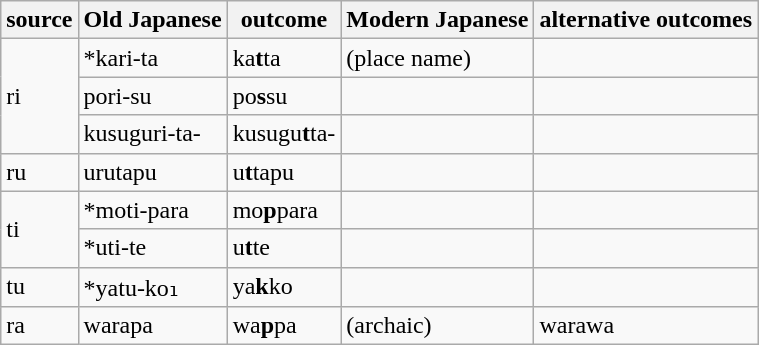<table class="wikitable">
<tr>
<th>source</th>
<th>Old Japanese</th>
<th>outcome</th>
<th>Modern Japanese</th>
<th>alternative outcomes</th>
</tr>
<tr>
<td rowspan=3>ri</td>
<td>*kari-ta</td>
<td>ka<strong>t</strong>ta</td>
<td> (place name)</td>
<td></td>
</tr>
<tr>
<td>pori-su</td>
<td>po<strong>s</strong>su</td>
<td></td>
<td></td>
</tr>
<tr>
<td>kusuguri-ta-</td>
<td>kusugu<strong>t</strong>ta-</td>
<td></td>
<td></td>
</tr>
<tr>
<td>ru</td>
<td>urutapu</td>
<td>u<strong>t</strong>tapu</td>
<td></td>
<td></td>
</tr>
<tr>
<td rowspan=2>ti</td>
<td>*moti-para</td>
<td>mo<strong>p</strong>para</td>
<td></td>
<td></td>
</tr>
<tr>
<td>*uti-te</td>
<td>u<strong>t</strong>te</td>
<td></td>
<td></td>
</tr>
<tr>
<td>tu</td>
<td>*yatu-ko₁</td>
<td>ya<strong>k</strong>ko</td>
<td></td>
<td></td>
</tr>
<tr>
<td>ra</td>
<td>warapa</td>
<td>wa<strong>p</strong>pa</td>
<td> (archaic)</td>
<td>warawa</td>
</tr>
</table>
